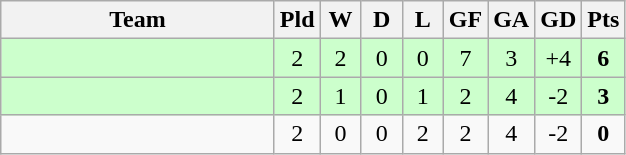<table class="wikitable" style="text-align: center;">
<tr>
<th width="175">Team</th>
<th width="20">Pld</th>
<th width="20">W</th>
<th width="20">D</th>
<th width="20">L</th>
<th width="20">GF</th>
<th width="20">GA</th>
<th width="20">GD</th>
<th width="20">Pts</th>
</tr>
<tr bgcolor=#ccffcc>
<td align=left></td>
<td>2</td>
<td>2</td>
<td>0</td>
<td>0</td>
<td>7</td>
<td>3</td>
<td>+4</td>
<td><strong>6</strong></td>
</tr>
<tr bgcolor=#ccffcc>
<td align=left></td>
<td>2</td>
<td>1</td>
<td>0</td>
<td>1</td>
<td>2</td>
<td>4</td>
<td>-2</td>
<td><strong>3</strong></td>
</tr>
<tr>
<td align=left></td>
<td>2</td>
<td>0</td>
<td>0</td>
<td>2</td>
<td>2</td>
<td>4</td>
<td>-2</td>
<td><strong>0</strong></td>
</tr>
</table>
